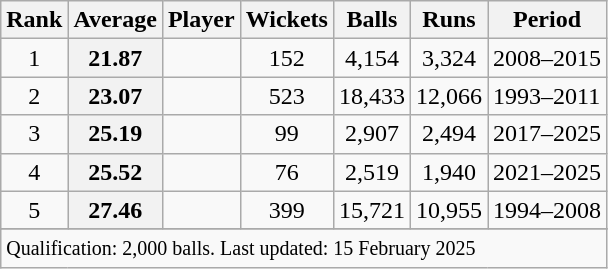<table class="wikitable plainrowheaders sortable">
<tr>
<th scope=col>Rank</th>
<th scope=col>Average</th>
<th scope=col>Player</th>
<th scope=col>Wickets</th>
<th scope=col>Balls</th>
<th scope=col>Runs</th>
<th scope=col>Period</th>
</tr>
<tr>
<td align=center>1</td>
<th scope=row style=text-align:center>21.87</th>
<td></td>
<td align=center>152</td>
<td align=center>4,154</td>
<td align=center>3,324</td>
<td>2008–2015</td>
</tr>
<tr>
<td align=center>2</td>
<th scope=row style=text-align:center>23.07</th>
<td></td>
<td align=center>523</td>
<td align=center>18,433</td>
<td align=center>12,066</td>
<td>1993–2011</td>
</tr>
<tr>
<td align=center>3</td>
<th scope=row style=text-align:center>25.19</th>
<td> </td>
<td align=center>99</td>
<td align=center>2,907</td>
<td align=center>2,494</td>
<td>2017–2025</td>
</tr>
<tr>
<td align=center>4</td>
<th scope=row style=text-align:center>25.52</th>
<td> </td>
<td align=center>76</td>
<td align=center>2,519</td>
<td align=center>1,940</td>
<td>2021–2025</td>
</tr>
<tr>
<td align=center>5</td>
<th scope=row style=text-align:center>27.46</th>
<td></td>
<td align=center>399</td>
<td align=center>15,721</td>
<td align=center>10,955</td>
<td>1994–2008</td>
</tr>
<tr>
</tr>
<tr class=sortbottom>
<td colspan=7><small>Qualification: 2,000 balls. Last updated: 15 February 2025</small></td>
</tr>
</table>
